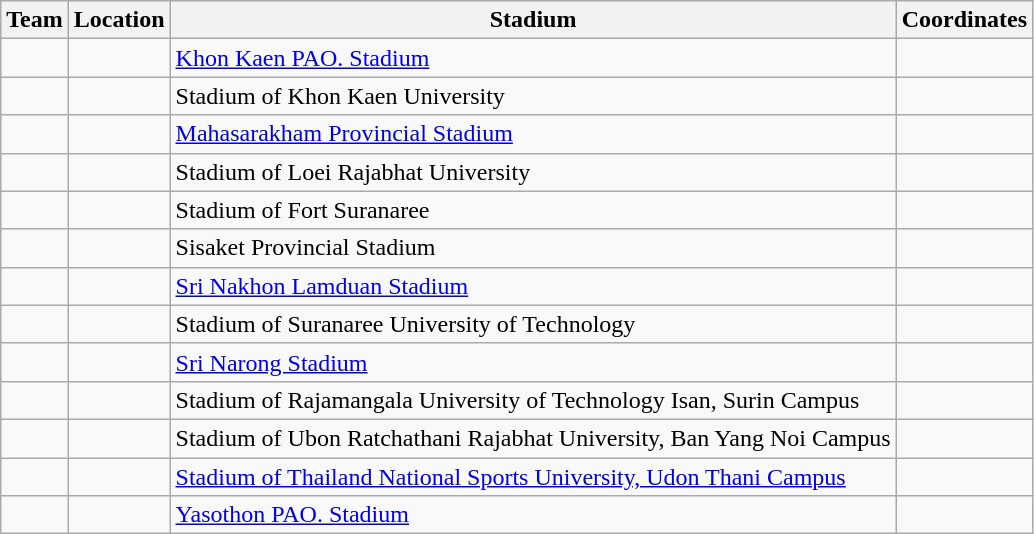<table class="wikitable sortable">
<tr>
<th>Team</th>
<th>Location</th>
<th>Stadium</th>
<th>Coordinates</th>
</tr>
<tr>
<td></td>
<td></td>
<td><a href='#'>Khon Kaen PAO. Stadium</a></td>
<td></td>
</tr>
<tr>
<td></td>
<td></td>
<td>Stadium of Khon Kaen University</td>
<td></td>
</tr>
<tr>
<td></td>
<td></td>
<td><a href='#'>Mahasarakham Provincial Stadium</a></td>
<td></td>
</tr>
<tr>
<td></td>
<td></td>
<td>Stadium of Loei Rajabhat University</td>
<td></td>
</tr>
<tr>
<td></td>
<td></td>
<td>Stadium of Fort Suranaree</td>
<td></td>
</tr>
<tr>
<td></td>
<td></td>
<td>Sisaket Provincial Stadium</td>
<td></td>
</tr>
<tr>
<td></td>
<td></td>
<td><a href='#'>Sri Nakhon Lamduan Stadium</a></td>
<td></td>
</tr>
<tr>
<td></td>
<td></td>
<td>Stadium of Suranaree University of Technology</td>
<td></td>
</tr>
<tr>
<td></td>
<td></td>
<td><a href='#'>Sri Narong Stadium</a></td>
<td></td>
</tr>
<tr>
<td></td>
<td></td>
<td>Stadium of Rajamangala University of Technology Isan, Surin Campus</td>
<td></td>
</tr>
<tr>
<td></td>
<td></td>
<td>Stadium of Ubon Ratchathani Rajabhat University, Ban Yang Noi Campus</td>
<td></td>
</tr>
<tr>
<td></td>
<td></td>
<td><a href='#'>Stadium of Thailand National Sports University, Udon Thani Campus</a></td>
<td></td>
</tr>
<tr>
<td></td>
<td></td>
<td><a href='#'>Yasothon PAO. Stadium</a></td>
<td></td>
</tr>
</table>
